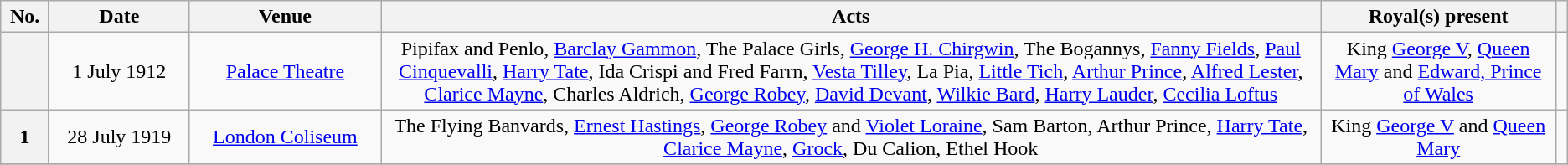<table class="wikitable" border="1" style="text-align:center">
<tr>
<th>No.</th>
<th>Date</th>
<th>Venue</th>
<th width=60%>Acts</th>
<th width=15%>Royal(s) present</th>
<th></th>
</tr>
<tr>
<th></th>
<td>1 July 1912</td>
<td><a href='#'>Palace Theatre</a></td>
<td>Pipifax and Penlo, <a href='#'>Barclay Gammon</a>, The Palace Girls, <a href='#'>George H. Chirgwin</a>, The Bogannys, <a href='#'>Fanny Fields</a>, <a href='#'>Paul Cinquevalli</a>, <a href='#'>Harry Tate</a>, Ida Crispi and Fred Farrn, <a href='#'>Vesta Tilley</a>, La Pia, <a href='#'>Little Tich</a>, <a href='#'>Arthur Prince</a>, <a href='#'>Alfred Lester</a>, <a href='#'>Clarice Mayne</a>, Charles Aldrich, <a href='#'>George Robey</a>, <a href='#'>David Devant</a>, <a href='#'>Wilkie Bard</a>, <a href='#'>Harry Lauder</a>, <a href='#'>Cecilia Loftus</a></td>
<td>King <a href='#'>George V</a>, <a href='#'>Queen Mary</a> and <a href='#'>Edward, Prince of Wales</a></td>
<td></td>
</tr>
<tr>
<th>1</th>
<td>28 July 1919</td>
<td><a href='#'>London Coliseum</a></td>
<td>The Flying Banvards, <a href='#'>Ernest Hastings</a>, <a href='#'>George Robey</a> and <a href='#'>Violet Loraine</a>, Sam Barton, Arthur Prince, <a href='#'>Harry Tate</a>, <a href='#'>Clarice Mayne</a>, <a href='#'>Grock</a>, Du Calion, Ethel Hook</td>
<td>King <a href='#'>George V</a> and <a href='#'>Queen Mary</a></td>
<td></td>
</tr>
<tr>
</tr>
</table>
